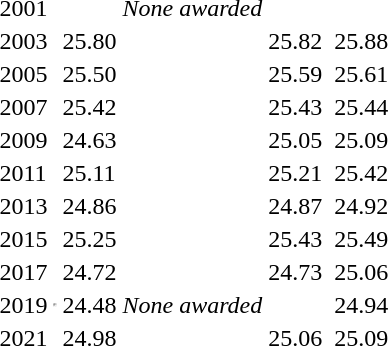<table>
<tr>
<td>2001</td>
<td><br></td>
<td></td>
<td><em>None awarded</em></td>
<td></td>
<td></td>
<td></td>
</tr>
<tr>
<td>2003</td>
<td></td>
<td>25.80</td>
<td></td>
<td>25.82</td>
<td></td>
<td>25.88</td>
</tr>
<tr>
<td>2005</td>
<td></td>
<td>25.50</td>
<td></td>
<td>25.59</td>
<td><br></td>
<td>25.61</td>
</tr>
<tr>
<td>2007</td>
<td></td>
<td>25.42</td>
<td></td>
<td>25.43</td>
<td></td>
<td>25.44</td>
</tr>
<tr>
<td>2009</td>
<td></td>
<td>24.63</td>
<td></td>
<td>25.05</td>
<td></td>
<td>25.09</td>
</tr>
<tr>
<td>2011</td>
<td></td>
<td>25.11</td>
<td></td>
<td>25.21</td>
<td></td>
<td>25.42</td>
</tr>
<tr>
<td>2013</td>
<td></td>
<td>24.86</td>
<td></td>
<td>24.87</td>
<td></td>
<td>24.92</td>
</tr>
<tr>
<td>2015</td>
<td></td>
<td>25.25</td>
<td></td>
<td>25.43</td>
<td></td>
<td>25.49</td>
</tr>
<tr>
<td>2017</td>
<td></td>
<td>24.72</td>
<td></td>
<td>24.73</td>
<td></td>
<td>25.06</td>
</tr>
<tr>
<td>2019</td>
<td><hr></td>
<td>24.48</td>
<td><em>None awarded</em></td>
<td></td>
<td></td>
<td>24.94</td>
</tr>
<tr>
<td>2021</td>
<td></td>
<td>24.98</td>
<td></td>
<td>25.06</td>
<td></td>
<td>25.09</td>
</tr>
</table>
